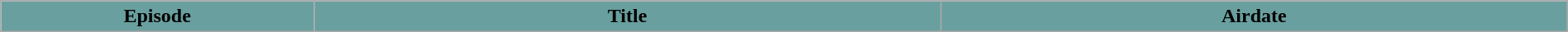<table class="wikitable" style="width:100%; background: #FFFFF;">
<tr bgcolor="#FFFFF;">
<th style="background-color: #6A9F9F; color:#000; text-align: center;" width=5%>Episode</th>
<th ! style="background-color: #6A9F9F; color:#000; text-align: center;" width=10%>Title</th>
<th ! style="background-color: #6A9F9F; color:#000; text-align: center;" width=10%>Airdate<br>












</th>
</tr>
</table>
